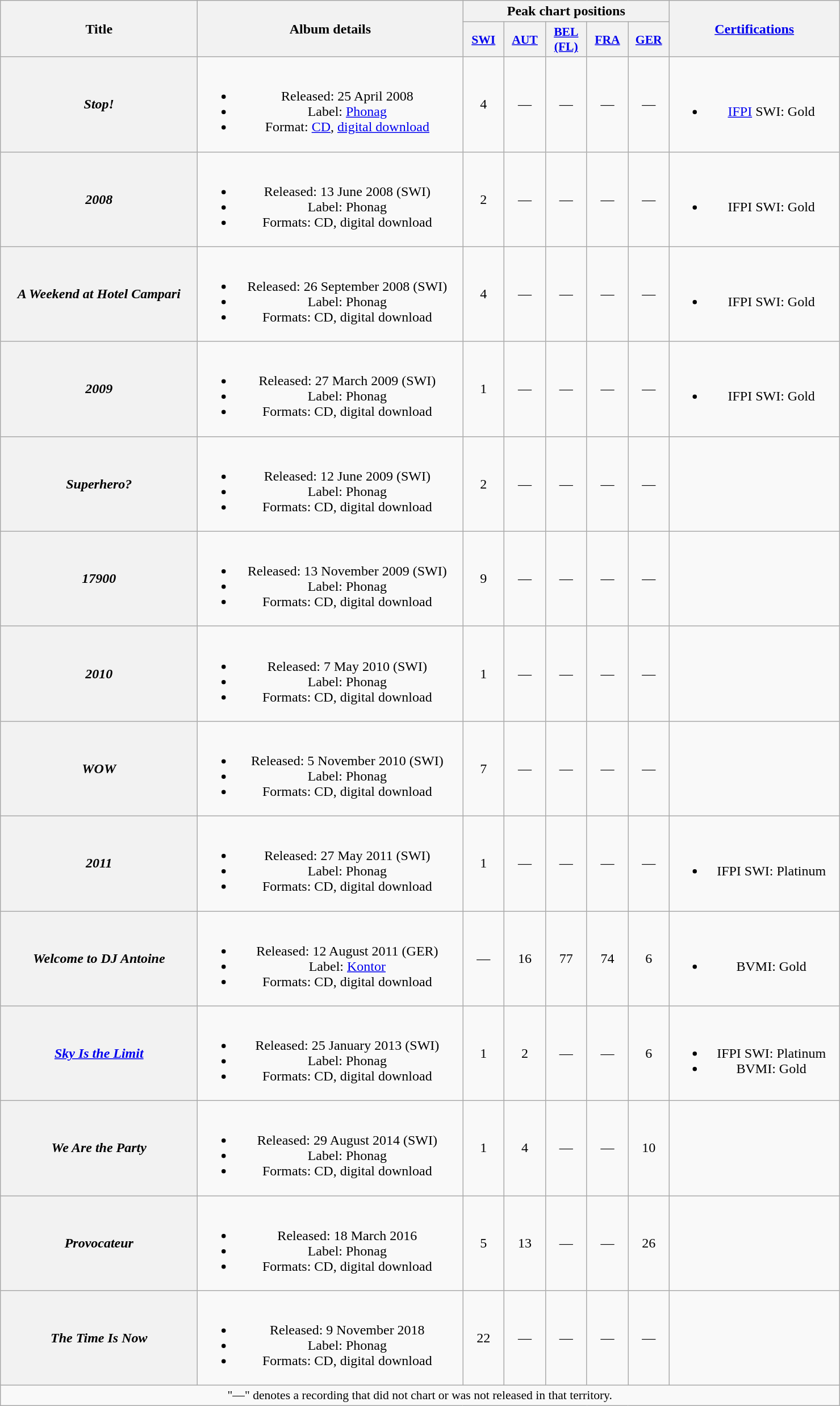<table class="wikitable plainrowheaders" style="text-align:center;" border="1">
<tr>
<th scope="col" rowspan="2" style="width:14em;">Title</th>
<th scope="col" rowspan="2" style="width:19em;">Album details</th>
<th scope="col" colspan="5">Peak chart positions</th>
<th scope="col" rowspan="2" style="width:12em;"><a href='#'>Certifications</a></th>
</tr>
<tr>
<th scope="col" style="width:2.9em;font-size:90%;"><a href='#'>SWI</a><br></th>
<th scope="col" style="width:2.9em;font-size:90%;"><a href='#'>AUT</a><br></th>
<th scope="col" style="width:2.9em;font-size:90%;"><a href='#'>BEL<br>(FL)</a><br></th>
<th scope="col" style="width:2.9em;font-size:90%;"><a href='#'>FRA</a><br></th>
<th scope="col" style="width:2.9em;font-size:90%;"><a href='#'>GER</a><br></th>
</tr>
<tr>
<th scope="row"><em>Stop!</em></th>
<td><br><ul><li>Released: 25 April 2008</li><li>Label: <a href='#'>Phonag</a></li><li>Format: <a href='#'>CD</a>, <a href='#'>digital download</a></li></ul></td>
<td>4</td>
<td>—</td>
<td>—</td>
<td>—</td>
<td>—</td>
<td><br><ul><li><a href='#'>IFPI</a> SWI: Gold</li></ul></td>
</tr>
<tr>
<th scope="row"><em>2008</em></th>
<td><br><ul><li>Released: 13 June 2008 <span>(SWI)</span></li><li>Label: Phonag</li><li>Formats: CD, digital download</li></ul></td>
<td>2</td>
<td>—</td>
<td>—</td>
<td>—</td>
<td>—</td>
<td><br><ul><li>IFPI SWI: Gold</li></ul></td>
</tr>
<tr>
<th scope="row"><em>A Weekend at Hotel Campari</em></th>
<td><br><ul><li>Released: 26 September 2008 <span>(SWI)</span></li><li>Label: Phonag</li><li>Formats: CD, digital download</li></ul></td>
<td>4</td>
<td>—</td>
<td>—</td>
<td>—</td>
<td>—</td>
<td><br><ul><li>IFPI SWI: Gold</li></ul></td>
</tr>
<tr>
<th scope="row"><em>2009</em></th>
<td><br><ul><li>Released: 27 March 2009 <span>(SWI)</span></li><li>Label: Phonag</li><li>Formats: CD, digital download</li></ul></td>
<td>1</td>
<td>—</td>
<td>—</td>
<td>—</td>
<td>—</td>
<td><br><ul><li>IFPI SWI: Gold</li></ul></td>
</tr>
<tr>
<th scope="row"><em>Superhero?</em></th>
<td><br><ul><li>Released: 12 June 2009 <span>(SWI)</span></li><li>Label: Phonag</li><li>Formats: CD, digital download</li></ul></td>
<td>2</td>
<td>—</td>
<td>—</td>
<td>—</td>
<td>—</td>
<td></td>
</tr>
<tr>
<th scope="row"><em>17900</em></th>
<td><br><ul><li>Released: 13 November 2009 <span>(SWI)</span></li><li>Label: Phonag</li><li>Formats: CD, digital download</li></ul></td>
<td>9</td>
<td>—</td>
<td>—</td>
<td>—</td>
<td>—</td>
<td></td>
</tr>
<tr>
<th scope="row"><em>2010</em></th>
<td><br><ul><li>Released: 7 May 2010 <span>(SWI)</span></li><li>Label: Phonag</li><li>Formats: CD, digital download</li></ul></td>
<td>1</td>
<td>—</td>
<td>—</td>
<td>—</td>
<td>—</td>
<td></td>
</tr>
<tr>
<th scope="row"><em>WOW</em></th>
<td><br><ul><li>Released: 5 November 2010 <span>(SWI)</span></li><li>Label: Phonag</li><li>Formats: CD, digital download</li></ul></td>
<td>7</td>
<td>—</td>
<td>—</td>
<td>—</td>
<td>—</td>
<td></td>
</tr>
<tr>
<th scope="row"><em>2011</em></th>
<td><br><ul><li>Released: 27 May 2011 <span>(SWI)</span></li><li>Label: Phonag</li><li>Formats: CD, digital download</li></ul></td>
<td>1</td>
<td>—</td>
<td>—</td>
<td>—</td>
<td>—</td>
<td><br><ul><li>IFPI SWI: Platinum</li></ul></td>
</tr>
<tr>
<th scope="row"><em>Welcome to DJ Antoine</em></th>
<td><br><ul><li>Released: 12 August 2011 <span>(GER)</span></li><li>Label: <a href='#'>Kontor</a></li><li>Formats: CD, digital download</li></ul></td>
<td>—</td>
<td>16</td>
<td>77</td>
<td>74</td>
<td>6</td>
<td><br><ul><li>BVMI: Gold</li></ul></td>
</tr>
<tr>
<th scope="row"><em><a href='#'>Sky Is the Limit</a></em></th>
<td><br><ul><li>Released: 25 January 2013 <span>(SWI)</span></li><li>Label: Phonag</li><li>Formats: CD, digital download</li></ul></td>
<td>1</td>
<td>2</td>
<td>—</td>
<td>—</td>
<td>6</td>
<td><br><ul><li>IFPI SWI: Platinum</li><li>BVMI: Gold</li></ul></td>
</tr>
<tr>
<th scope="row"><em>We Are the Party</em></th>
<td><br><ul><li>Released: 29 August 2014 <span>(SWI)</span></li><li>Label: Phonag</li><li>Formats: CD, digital download</li></ul></td>
<td>1</td>
<td>4</td>
<td>—</td>
<td>—</td>
<td>10</td>
<td></td>
</tr>
<tr>
<th scope="row"><em>Provocateur</em></th>
<td><br><ul><li>Released: 18 March 2016</li><li>Label: Phonag</li><li>Formats: CD, digital download</li></ul></td>
<td>5</td>
<td>13</td>
<td>—</td>
<td>—</td>
<td>26</td>
<td></td>
</tr>
<tr>
<th scope="row"><em>The Time Is Now</em></th>
<td><br><ul><li>Released: 9 November 2018</li><li>Label: Phonag</li><li>Formats: CD, digital download</li></ul></td>
<td>22</td>
<td>—</td>
<td>—</td>
<td>—</td>
<td>—</td>
<td></td>
</tr>
<tr>
<td colspan="14" style="font-size:90%">"—" denotes a recording that did not chart or was not released in that territory.</td>
</tr>
</table>
